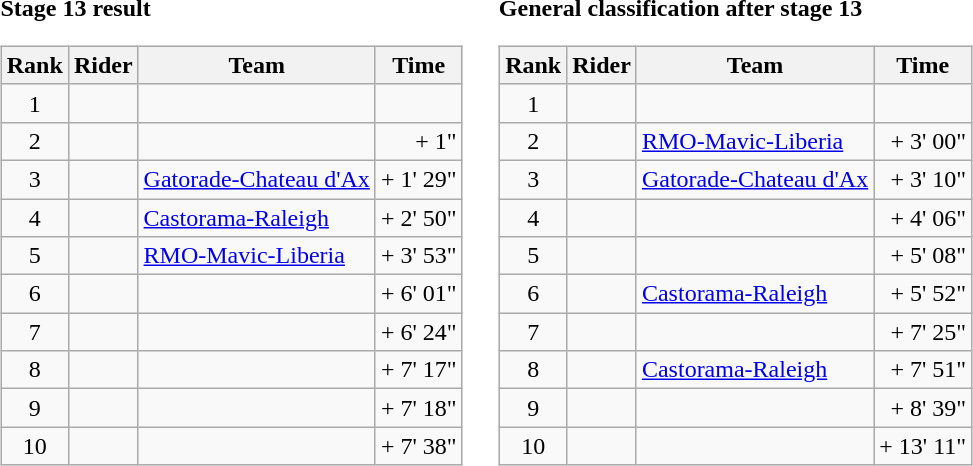<table>
<tr>
<td><strong>Stage 13 result</strong><br><table class="wikitable">
<tr>
<th scope="col">Rank</th>
<th scope="col">Rider</th>
<th scope="col">Team</th>
<th scope="col">Time</th>
</tr>
<tr>
<td style="text-align:center;">1</td>
<td></td>
<td></td>
<td style="text-align:right;"></td>
</tr>
<tr>
<td style="text-align:center;">2</td>
<td> </td>
<td></td>
<td style="text-align:right;">+ 1"</td>
</tr>
<tr>
<td style="text-align:center;">3</td>
<td></td>
<td><a href='#'>Gatorade-Chateau d'Ax</a></td>
<td style="text-align:right;">+ 1' 29"</td>
</tr>
<tr>
<td style="text-align:center;">4</td>
<td></td>
<td><a href='#'>Castorama-Raleigh</a></td>
<td style="text-align:right;">+ 2' 50"</td>
</tr>
<tr>
<td style="text-align:center;">5</td>
<td></td>
<td><a href='#'>RMO-Mavic-Liberia</a></td>
<td style="text-align:right;">+ 3' 53"</td>
</tr>
<tr>
<td style="text-align:center;">6</td>
<td></td>
<td></td>
<td style="text-align:right;">+ 6' 01"</td>
</tr>
<tr>
<td style="text-align:center;">7</td>
<td></td>
<td></td>
<td style="text-align:right;">+ 6' 24"</td>
</tr>
<tr>
<td style="text-align:center;">8</td>
<td></td>
<td></td>
<td style="text-align:right;">+ 7' 17"</td>
</tr>
<tr>
<td style="text-align:center;">9</td>
<td></td>
<td></td>
<td style="text-align:right;">+ 7' 18"</td>
</tr>
<tr>
<td style="text-align:center;">10</td>
<td></td>
<td></td>
<td style="text-align:right;">+ 7' 38"</td>
</tr>
</table>
</td>
<td></td>
<td><strong>General classification after stage 13</strong><br><table class="wikitable">
<tr>
<th scope="col">Rank</th>
<th scope="col">Rider</th>
<th scope="col">Team</th>
<th scope="col">Time</th>
</tr>
<tr>
<td style="text-align:center;">1</td>
<td> </td>
<td></td>
<td style="text-align:right;"></td>
</tr>
<tr>
<td style="text-align:center;">2</td>
<td></td>
<td><a href='#'>RMO-Mavic-Liberia</a></td>
<td style="text-align:right;">+ 3' 00"</td>
</tr>
<tr>
<td style="text-align:center;">3</td>
<td></td>
<td><a href='#'>Gatorade-Chateau d'Ax</a></td>
<td style="text-align:right;">+ 3' 10"</td>
</tr>
<tr>
<td style="text-align:center;">4</td>
<td></td>
<td></td>
<td style="text-align:right;">+ 4' 06"</td>
</tr>
<tr>
<td style="text-align:center;">5</td>
<td></td>
<td></td>
<td style="text-align:right;">+ 5' 08"</td>
</tr>
<tr>
<td style="text-align:center;">6</td>
<td></td>
<td><a href='#'>Castorama-Raleigh</a></td>
<td style="text-align:right;">+ 5' 52"</td>
</tr>
<tr>
<td style="text-align:center;">7</td>
<td></td>
<td></td>
<td style="text-align:right;">+ 7' 25"</td>
</tr>
<tr>
<td style="text-align:center;">8</td>
<td></td>
<td><a href='#'>Castorama-Raleigh</a></td>
<td style="text-align:right;">+ 7' 51"</td>
</tr>
<tr>
<td style="text-align:center;">9</td>
<td></td>
<td></td>
<td style="text-align:right;">+ 8' 39"</td>
</tr>
<tr>
<td style="text-align:center;">10</td>
<td></td>
<td></td>
<td style="text-align:right;">+ 13' 11"</td>
</tr>
</table>
</td>
</tr>
</table>
